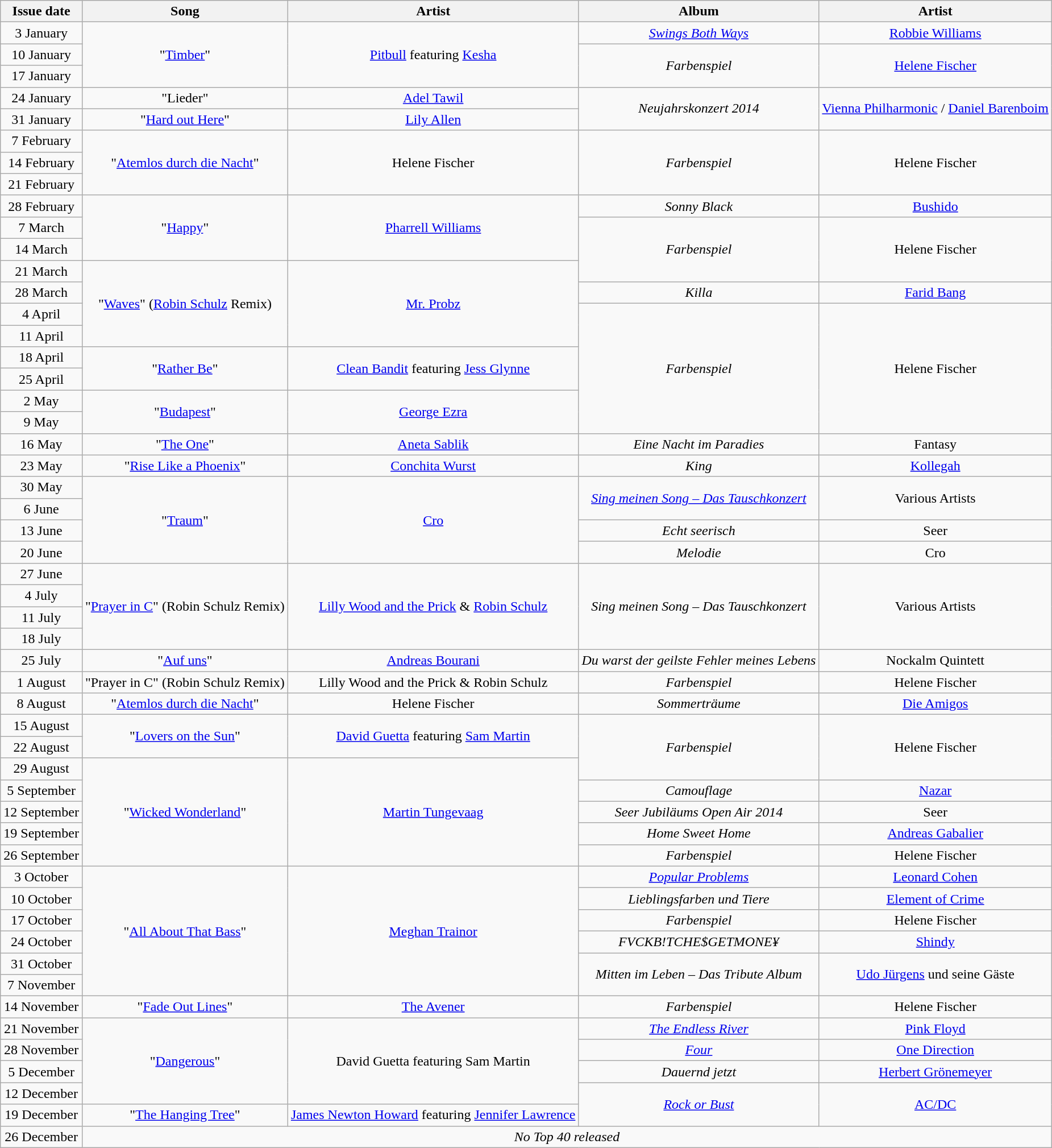<table class="wikitable plainrowheaders" style="text-align:center">
<tr>
<th>Issue date</th>
<th>Song</th>
<th>Artist</th>
<th>Album</th>
<th>Artist</th>
</tr>
<tr>
<td>3 January</td>
<td rowspan=3>"<a href='#'>Timber</a>"</td>
<td rowspan=3><a href='#'>Pitbull</a> featuring <a href='#'>Kesha</a></td>
<td><em><a href='#'>Swings Both Ways</a></em></td>
<td><a href='#'>Robbie Williams</a></td>
</tr>
<tr>
<td>10 January</td>
<td rowspan=2><em>Farbenspiel</em></td>
<td rowspan=2><a href='#'>Helene Fischer</a></td>
</tr>
<tr>
<td>17 January</td>
</tr>
<tr>
<td>24 January</td>
<td>"Lieder"</td>
<td><a href='#'>Adel Tawil</a></td>
<td rowspan=2><em>Neujahrskonzert 2014</em></td>
<td rowspan=2><a href='#'>Vienna Philharmonic</a> / <a href='#'>Daniel Barenboim</a></td>
</tr>
<tr>
<td>31 January</td>
<td>"<a href='#'>Hard out Here</a>"</td>
<td><a href='#'>Lily Allen</a></td>
</tr>
<tr>
<td>7 February</td>
<td rowspan=3>"<a href='#'>Atemlos durch die Nacht</a>"</td>
<td rowspan=3>Helene Fischer</td>
<td rowspan=3><em>Farbenspiel</em></td>
<td rowspan=3>Helene Fischer</td>
</tr>
<tr>
<td>14 February</td>
</tr>
<tr>
<td>21 February</td>
</tr>
<tr>
<td>28 February</td>
<td rowspan=3>"<a href='#'>Happy</a>"</td>
<td rowspan=3><a href='#'>Pharrell Williams</a></td>
<td><em>Sonny Black</em></td>
<td><a href='#'>Bushido</a></td>
</tr>
<tr>
<td>7 March</td>
<td rowspan=3><em>Farbenspiel</em></td>
<td rowspan=3>Helene Fischer</td>
</tr>
<tr>
<td>14 March</td>
</tr>
<tr>
<td>21 March</td>
<td rowspan=4>"<a href='#'>Waves</a>" (<a href='#'>Robin Schulz</a> Remix)</td>
<td rowspan=4><a href='#'>Mr. Probz</a></td>
</tr>
<tr>
<td>28 March</td>
<td><em>Killa</em></td>
<td><a href='#'>Farid Bang</a></td>
</tr>
<tr>
<td>4 April</td>
<td rowspan=6><em>Farbenspiel</em></td>
<td rowspan=6>Helene Fischer</td>
</tr>
<tr>
<td>11 April</td>
</tr>
<tr>
<td>18 April</td>
<td rowspan=2>"<a href='#'>Rather Be</a>"</td>
<td rowspan=2><a href='#'>Clean Bandit</a> featuring <a href='#'>Jess Glynne</a></td>
</tr>
<tr>
<td>25 April</td>
</tr>
<tr>
<td>2 May</td>
<td rowspan=2>"<a href='#'>Budapest</a>"</td>
<td rowspan=2><a href='#'>George Ezra</a></td>
</tr>
<tr>
<td>9 May</td>
</tr>
<tr>
<td>16 May</td>
<td rowspan=1>"<a href='#'>The One</a>"</td>
<td rowspan=1><a href='#'>Aneta Sablik</a></td>
<td rowspan=1><em>Eine Nacht im Paradies</em></td>
<td rowspan=1>Fantasy</td>
</tr>
<tr>
<td>23 May</td>
<td rowspan=1>"<a href='#'>Rise Like a Phoenix</a>"</td>
<td rowspan=1><a href='#'>Conchita Wurst</a></td>
<td rowspan=1><em>King</em></td>
<td rowspan=1><a href='#'>Kollegah</a></td>
</tr>
<tr>
<td>30 May</td>
<td rowspan=4>"<a href='#'>Traum</a>"</td>
<td rowspan=4><a href='#'>Cro</a></td>
<td rowspan=2><em><a href='#'>Sing meinen Song – Das Tauschkonzert</a></em></td>
<td rowspan=2>Various Artists</td>
</tr>
<tr>
<td>6 June</td>
</tr>
<tr>
<td>13 June</td>
<td><em>Echt seerisch</em></td>
<td>Seer</td>
</tr>
<tr>
<td>20 June</td>
<td><em>Melodie</em></td>
<td>Cro</td>
</tr>
<tr>
<td>27 June</td>
<td rowspan=4>"<a href='#'>Prayer in C</a>" (Robin Schulz Remix)</td>
<td rowspan=4><a href='#'>Lilly Wood and the Prick</a> & <a href='#'>Robin Schulz</a></td>
<td rowspan=4><em>Sing meinen Song – Das Tauschkonzert</em></td>
<td rowspan=4>Various Artists</td>
</tr>
<tr>
<td>4 July</td>
</tr>
<tr>
<td>11 July</td>
</tr>
<tr>
<td>18 July</td>
</tr>
<tr>
<td>25 July</td>
<td>"<a href='#'>Auf uns</a>"</td>
<td><a href='#'>Andreas Bourani</a></td>
<td><em>Du warst der geilste Fehler meines Lebens</em></td>
<td>Nockalm Quintett</td>
</tr>
<tr>
<td>1 August</td>
<td rowspan=1>"Prayer in C" (Robin Schulz Remix)</td>
<td rowspan=1>Lilly Wood and the Prick & Robin Schulz</td>
<td><em>Farbenspiel</em></td>
<td>Helene Fischer</td>
</tr>
<tr>
<td>8 August</td>
<td>"<a href='#'>Atemlos durch die Nacht</a>"</td>
<td>Helene Fischer</td>
<td><em>Sommerträume</em></td>
<td><a href='#'>Die Amigos</a></td>
</tr>
<tr>
<td>15 August</td>
<td rowspan=2>"<a href='#'>Lovers on the Sun</a>"</td>
<td rowspan=2><a href='#'>David Guetta</a> featuring <a href='#'>Sam Martin</a></td>
<td rowspan=3><em>Farbenspiel</em></td>
<td rowspan=3>Helene Fischer</td>
</tr>
<tr>
<td>22 August</td>
</tr>
<tr>
<td>29 August</td>
<td rowspan=5>"<a href='#'>Wicked Wonderland</a>"</td>
<td rowspan=5><a href='#'>Martin Tungevaag</a></td>
</tr>
<tr>
<td>5 September</td>
<td><em>Camouflage</em></td>
<td><a href='#'>Nazar</a></td>
</tr>
<tr>
<td>12 September</td>
<td><em>Seer Jubiläums Open Air 2014</em></td>
<td>Seer</td>
</tr>
<tr>
<td>19 September</td>
<td><em>Home Sweet Home</em></td>
<td><a href='#'>Andreas Gabalier</a></td>
</tr>
<tr>
<td>26 September</td>
<td><em>Farbenspiel</em></td>
<td>Helene Fischer</td>
</tr>
<tr>
<td>3 October</td>
<td rowspan=6>"<a href='#'>All About That Bass</a>"</td>
<td rowspan=6><a href='#'>Meghan Trainor</a></td>
<td><em><a href='#'>Popular Problems</a></em></td>
<td><a href='#'>Leonard Cohen</a></td>
</tr>
<tr>
<td>10 October</td>
<td><em>Lieblingsfarben und Tiere</em></td>
<td><a href='#'>Element of Crime</a></td>
</tr>
<tr>
<td>17 October</td>
<td><em>Farbenspiel</em></td>
<td>Helene Fischer</td>
</tr>
<tr>
<td>24 October</td>
<td><em>FVCKB!TCHE$GETMONE¥</em></td>
<td><a href='#'>Shindy</a></td>
</tr>
<tr>
<td>31 October</td>
<td rowspan=2><em>Mitten im Leben – Das Tribute Album</em></td>
<td rowspan=2><a href='#'>Udo Jürgens</a> und seine Gäste</td>
</tr>
<tr>
<td>7 November</td>
</tr>
<tr>
<td>14 November</td>
<td rowspan=1>"<a href='#'>Fade Out Lines</a>"</td>
<td rowspan=1><a href='#'>The Avener</a></td>
<td><em>Farbenspiel</em></td>
<td>Helene Fischer</td>
</tr>
<tr>
<td>21 November</td>
<td rowspan=4>"<a href='#'>Dangerous</a>"</td>
<td rowspan=4>David Guetta featuring Sam Martin</td>
<td><em><a href='#'>The Endless River</a></em></td>
<td><a href='#'>Pink Floyd</a></td>
</tr>
<tr>
<td>28 November</td>
<td><em><a href='#'>Four</a></em></td>
<td><a href='#'>One Direction</a></td>
</tr>
<tr>
<td>5 December</td>
<td><em>Dauernd jetzt</em></td>
<td><a href='#'>Herbert Grönemeyer</a></td>
</tr>
<tr>
<td>12 December</td>
<td rowspan=2><em><a href='#'>Rock or Bust</a></em></td>
<td rowspan=2><a href='#'>AC/DC</a></td>
</tr>
<tr>
<td>19 December</td>
<td rowspan=1>"<a href='#'>The Hanging Tree</a>"</td>
<td rowspan=1><a href='#'>James Newton Howard</a> featuring <a href='#'>Jennifer Lawrence</a></td>
</tr>
<tr>
<td scope="row">26 December</td>
<td align="center" colspan="4"><em>No Top 40 released</em></td>
</tr>
</table>
